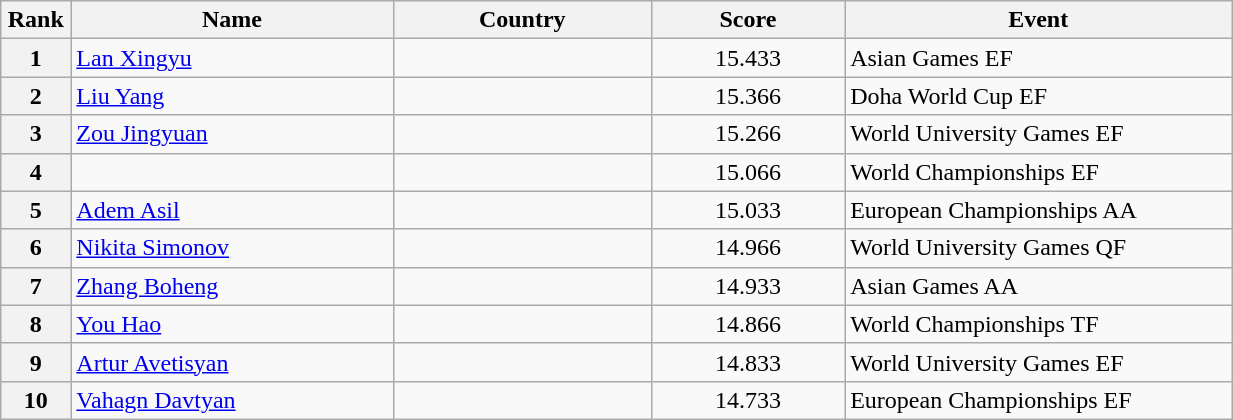<table class="wikitable sortable" style="width:65%;">
<tr>
<th style="text-align:center; width:5%;">Rank</th>
<th style="text-align:center; width:25%;">Name</th>
<th style="text-align:center; width:20%;">Country</th>
<th style="text-align:center; width:15%;">Score</th>
<th style="text-align:center; width:30%;">Event</th>
</tr>
<tr>
<th>1</th>
<td><a href='#'>Lan Xingyu</a></td>
<td></td>
<td align="center">15.433</td>
<td>Asian Games EF</td>
</tr>
<tr>
<th>2</th>
<td><a href='#'>Liu Yang</a></td>
<td></td>
<td align="center">15.366</td>
<td>Doha World Cup EF</td>
</tr>
<tr>
<th>3</th>
<td><a href='#'>Zou Jingyuan</a></td>
<td></td>
<td align="center">15.266</td>
<td>World University Games EF</td>
</tr>
<tr>
<th>4</th>
<td></td>
<td></td>
<td align="center">15.066</td>
<td>World Championships EF</td>
</tr>
<tr>
<th>5</th>
<td><a href='#'>Adem Asil</a></td>
<td></td>
<td align="center">15.033</td>
<td>European Championships AA</td>
</tr>
<tr>
<th>6</th>
<td><a href='#'>Nikita Simonov</a></td>
<td></td>
<td align="center">14.966</td>
<td>World University Games QF</td>
</tr>
<tr>
<th>7</th>
<td><a href='#'>Zhang Boheng</a></td>
<td></td>
<td align="center">14.933</td>
<td>Asian Games AA</td>
</tr>
<tr>
<th>8</th>
<td><a href='#'>You Hao</a></td>
<td></td>
<td align="center">14.866</td>
<td>World Championships TF</td>
</tr>
<tr>
<th>9</th>
<td><a href='#'>Artur Avetisyan</a></td>
<td></td>
<td align="center">14.833</td>
<td>World University Games EF</td>
</tr>
<tr>
<th>10</th>
<td><a href='#'>Vahagn Davtyan</a></td>
<td></td>
<td align="center">14.733</td>
<td>European Championships EF</td>
</tr>
</table>
